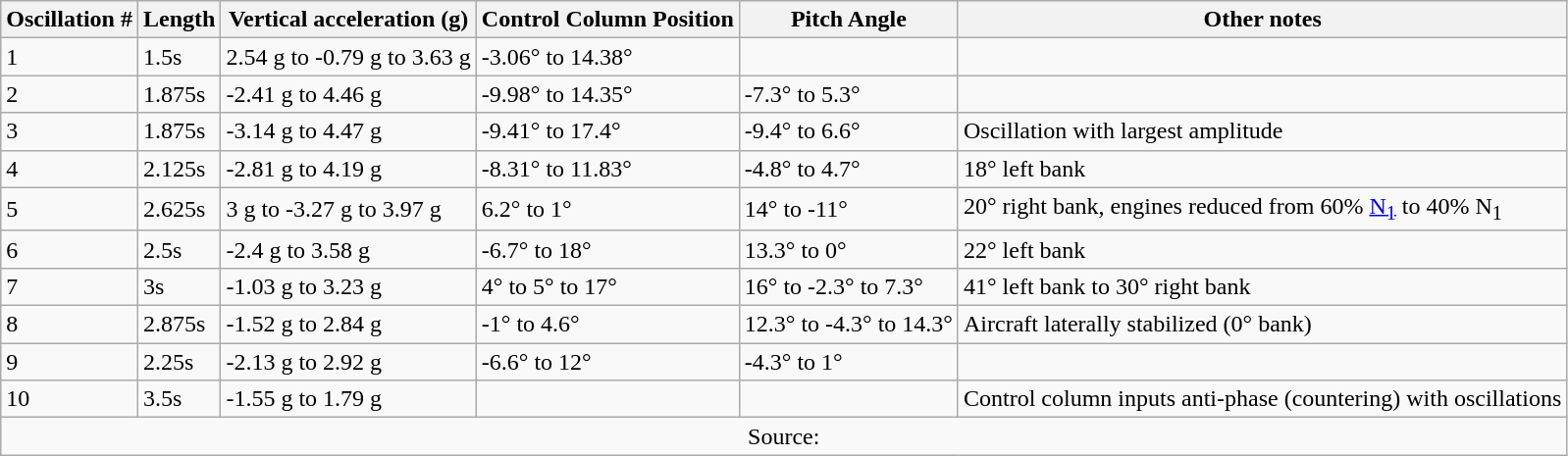<table class="wikitable">
<tr>
<th>Oscillation #</th>
<th>Length</th>
<th>Vertical acceleration (g)</th>
<th>Control Column Position</th>
<th>Pitch Angle</th>
<th>Other notes</th>
</tr>
<tr>
<td>1</td>
<td>1.5s</td>
<td>2.54 g to -0.79 g to 3.63 g</td>
<td>-3.06° to 14.38°</td>
<td></td>
<td></td>
</tr>
<tr>
<td>2</td>
<td>1.875s</td>
<td>-2.41 g to 4.46 g</td>
<td>-9.98° to 14.35°</td>
<td>-7.3° to 5.3°</td>
<td></td>
</tr>
<tr>
<td>3</td>
<td>1.875s</td>
<td>-3.14 g to 4.47 g</td>
<td>-9.41° to 17.4°</td>
<td>-9.4° to 6.6°</td>
<td>Oscillation with largest amplitude</td>
</tr>
<tr>
<td>4</td>
<td>2.125s</td>
<td>-2.81 g to 4.19 g</td>
<td>-8.31° to 11.83°</td>
<td>-4.8° to 4.7°</td>
<td>18° left bank</td>
</tr>
<tr>
<td>5</td>
<td>2.625s</td>
<td>3 g to -3.27 g to 3.97 g</td>
<td>6.2° to 1°</td>
<td>14° to -11°</td>
<td>20° right bank, engines reduced from 60% <a href='#'>N<sub>1</sub></a> to 40% N<sub>1</sub></td>
</tr>
<tr>
<td>6</td>
<td>2.5s</td>
<td>-2.4 g to 3.58 g</td>
<td>-6.7° to 18°</td>
<td>13.3° to 0°</td>
<td>22° left bank</td>
</tr>
<tr>
<td>7</td>
<td>3s</td>
<td>-1.03 g to 3.23 g</td>
<td>4° to 5° to 17°</td>
<td>16° to -2.3° to 7.3°</td>
<td>41° left bank to 30° right bank</td>
</tr>
<tr>
<td>8</td>
<td>2.875s</td>
<td>-1.52 g to 2.84 g</td>
<td>-1° to 4.6°</td>
<td>12.3° to -4.3° to 14.3°</td>
<td>Aircraft laterally stabilized (0° bank)</td>
</tr>
<tr>
<td>9</td>
<td>2.25s</td>
<td>-2.13 g to 2.92 g</td>
<td>-6.6° to 12°</td>
<td>-4.3° to 1°</td>
<td></td>
</tr>
<tr>
<td>10</td>
<td>3.5s</td>
<td>-1.55 g to 1.79 g</td>
<td></td>
<td></td>
<td>Control column inputs anti-phase (countering) with oscillations</td>
</tr>
<tr>
<td colspan=6 style="text-align: center;">Source:</td>
</tr>
</table>
